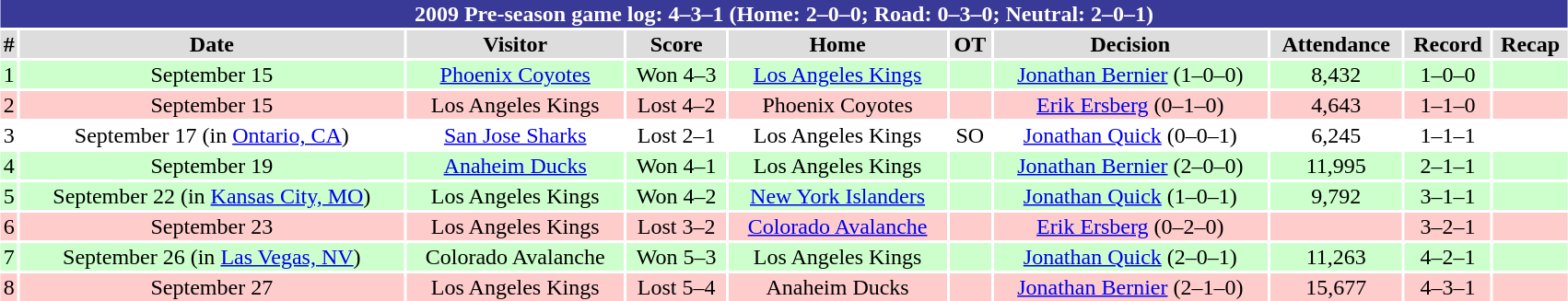<table class="toccolours collapsible collapsed" width=90% style="clear:both; margin:1.5em auto; text-align:center">
<tr>
<th colspan=11 style="background:#393997; color:#FFFFFF;">2009 Pre-season game log: 4–3–1 (Home: 2–0–0; Road: 0–3–0; Neutral: 2–0–1)</th>
</tr>
<tr align="center" bgcolor="#dddddd">
<td><strong>#</strong></td>
<td><strong>Date</strong></td>
<td><strong>Visitor</strong></td>
<td><strong>Score</strong></td>
<td><strong>Home</strong></td>
<td><strong>OT</strong></td>
<td><strong>Decision</strong></td>
<td><strong>Attendance</strong></td>
<td><strong>Record</strong></td>
<td><strong>Recap</strong></td>
</tr>
<tr align="center" bgcolor=#ccffcc>
<td>1</td>
<td>September 15</td>
<td><a href='#'>Phoenix Coyotes</a></td>
<td>Won 4–3</td>
<td><a href='#'>Los Angeles Kings</a></td>
<td></td>
<td><a href='#'>Jonathan Bernier</a> (1–0–0)</td>
<td>8,432</td>
<td>1–0–0</td>
<td></td>
</tr>
<tr align="center" bgcolor=#ffcccc>
<td>2</td>
<td>September 15</td>
<td>Los Angeles Kings</td>
<td>Lost 4–2</td>
<td>Phoenix Coyotes</td>
<td></td>
<td><a href='#'>Erik Ersberg</a> (0–1–0)</td>
<td>4,643</td>
<td>1–1–0</td>
<td></td>
</tr>
<tr align="center">
<td>3</td>
<td>September 17 (in <a href='#'>Ontario, CA</a>)</td>
<td><a href='#'>San Jose Sharks</a></td>
<td>Lost 2–1</td>
<td>Los Angeles Kings</td>
<td>SO</td>
<td><a href='#'>Jonathan Quick</a> (0–0–1)</td>
<td>6,245</td>
<td>1–1–1</td>
<td></td>
</tr>
<tr align="center" bgcolor=#ccffcc>
<td>4</td>
<td>September 19</td>
<td><a href='#'>Anaheim Ducks</a></td>
<td>Won 4–1</td>
<td>Los Angeles Kings</td>
<td></td>
<td><a href='#'>Jonathan Bernier</a> (2–0–0)</td>
<td>11,995</td>
<td>2–1–1</td>
<td></td>
</tr>
<tr align="center" bgcolor=#ccffcc>
<td>5</td>
<td>September 22 (in <a href='#'>Kansas City, MO</a>)</td>
<td>Los Angeles Kings</td>
<td>Won 4–2</td>
<td><a href='#'>New York Islanders</a></td>
<td></td>
<td><a href='#'>Jonathan Quick</a> (1–0–1)</td>
<td>9,792</td>
<td>3–1–1</td>
<td></td>
</tr>
<tr align="center" bgcolor=#ffcccc>
<td>6</td>
<td>September 23</td>
<td>Los Angeles Kings</td>
<td>Lost 3–2</td>
<td><a href='#'>Colorado Avalanche</a></td>
<td></td>
<td><a href='#'>Erik Ersberg</a> (0–2–0)</td>
<td></td>
<td>3–2–1</td>
<td></td>
</tr>
<tr align="center" bgcolor=#ccffcc>
<td>7</td>
<td>September 26 (in <a href='#'>Las Vegas, NV</a>)</td>
<td>Colorado Avalanche</td>
<td>Won 5–3</td>
<td>Los Angeles Kings</td>
<td></td>
<td><a href='#'>Jonathan Quick</a> (2–0–1)</td>
<td>11,263</td>
<td>4–2–1</td>
<td></td>
</tr>
<tr align="center" bgcolor=#ffcccc>
<td>8</td>
<td>September 27</td>
<td>Los Angeles Kings</td>
<td>Lost 5–4</td>
<td>Anaheim Ducks</td>
<td></td>
<td><a href='#'>Jonathan Bernier</a> (2–1–0)</td>
<td>15,677</td>
<td>4–3–1</td>
<td></td>
</tr>
</table>
